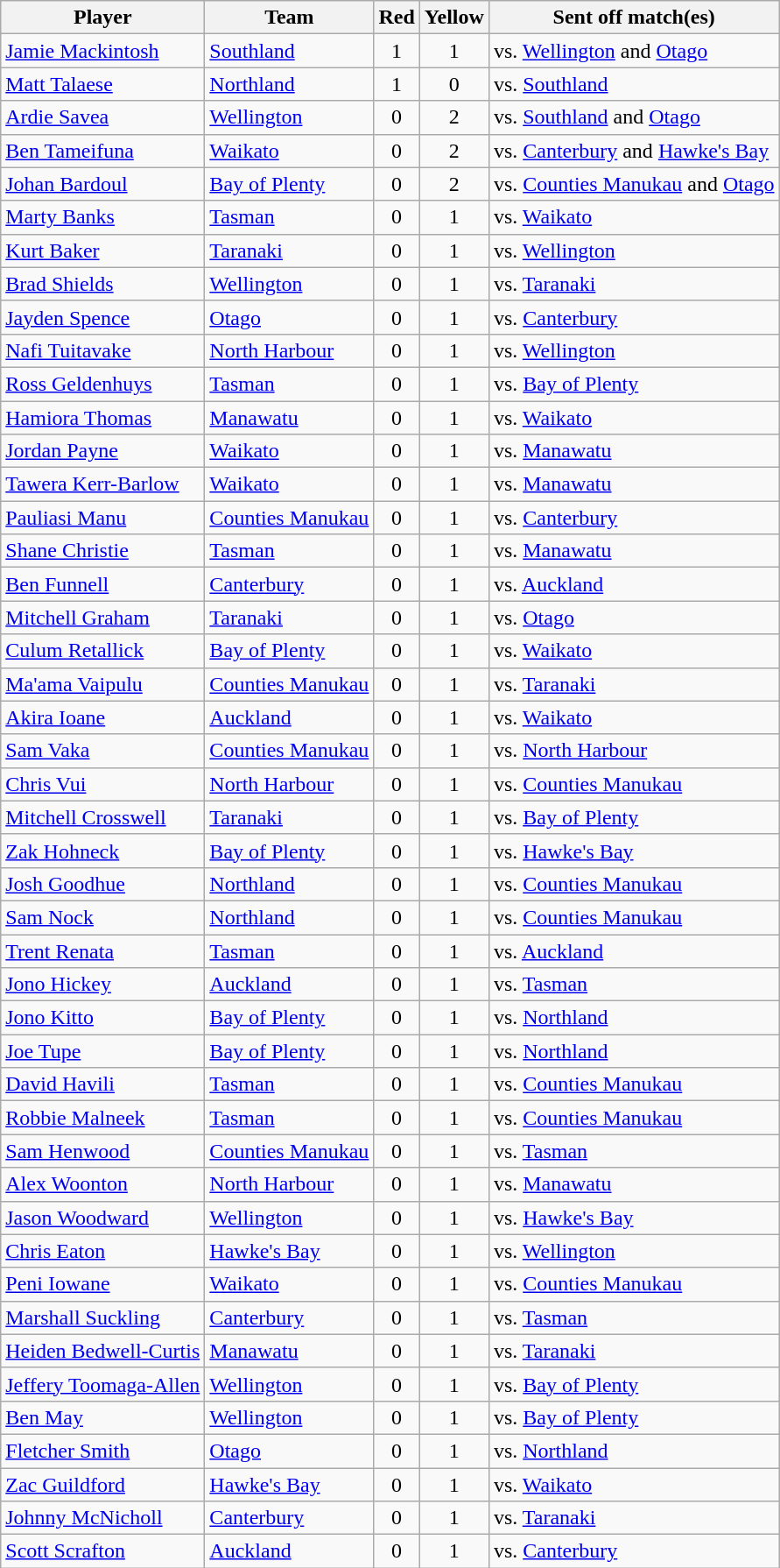<table class="wikitable" style="text-align:center">
<tr>
<th>Player</th>
<th>Team</th>
<th> Red</th>
<th> Yellow</th>
<th>Sent off match(es)</th>
</tr>
<tr>
<td style="text-align:left"><a href='#'>Jamie Mackintosh</a></td>
<td style="text-align:left"><a href='#'>Southland</a></td>
<td>1</td>
<td>1</td>
<td style="text-align:left">vs. <a href='#'>Wellington</a> and <a href='#'>Otago</a></td>
</tr>
<tr>
<td style="text-align:left"><a href='#'>Matt Talaese</a></td>
<td style="text-align:left"><a href='#'>Northland</a></td>
<td>1</td>
<td>0</td>
<td style="text-align:left">vs. <a href='#'>Southland</a></td>
</tr>
<tr>
<td style="text-align:left"><a href='#'>Ardie Savea</a></td>
<td style="text-align:left"><a href='#'>Wellington</a></td>
<td>0</td>
<td>2</td>
<td style="text-align:left">vs. <a href='#'>Southland</a> and <a href='#'>Otago</a></td>
</tr>
<tr>
<td style="text-align:left"><a href='#'>Ben Tameifuna</a></td>
<td style="text-align:left"><a href='#'>Waikato</a></td>
<td>0</td>
<td>2</td>
<td style="text-align:left">vs. <a href='#'>Canterbury</a> and <a href='#'>Hawke's Bay</a></td>
</tr>
<tr>
<td style="text-align:left"><a href='#'>Johan Bardoul</a></td>
<td style="text-align:left"><a href='#'>Bay of Plenty</a></td>
<td>0</td>
<td>2</td>
<td style="text-align:left">vs. <a href='#'>Counties Manukau</a> and <a href='#'>Otago</a></td>
</tr>
<tr>
<td style="text-align:left"><a href='#'>Marty Banks</a></td>
<td style="text-align:left"><a href='#'>Tasman</a></td>
<td>0</td>
<td>1</td>
<td style="text-align:left">vs. <a href='#'>Waikato</a></td>
</tr>
<tr>
<td style="text-align:left"><a href='#'>Kurt Baker</a></td>
<td style="text-align:left"><a href='#'>Taranaki</a></td>
<td>0</td>
<td>1</td>
<td style="text-align:left">vs. <a href='#'>Wellington</a></td>
</tr>
<tr>
<td style="text-align:left"><a href='#'>Brad Shields</a></td>
<td style="text-align:left"><a href='#'>Wellington</a></td>
<td>0</td>
<td>1</td>
<td style="text-align:left">vs. <a href='#'>Taranaki</a></td>
</tr>
<tr>
<td style="text-align:left"><a href='#'>Jayden Spence</a></td>
<td style="text-align:left"><a href='#'>Otago</a></td>
<td>0</td>
<td>1</td>
<td style="text-align:left">vs. <a href='#'>Canterbury</a></td>
</tr>
<tr>
<td style="text-align:left"><a href='#'>Nafi Tuitavake</a></td>
<td style="text-align:left"><a href='#'>North Harbour</a></td>
<td>0</td>
<td>1</td>
<td style="text-align:left">vs. <a href='#'>Wellington</a></td>
</tr>
<tr>
<td style="text-align:left"><a href='#'>Ross Geldenhuys</a></td>
<td style="text-align:left"><a href='#'>Tasman</a></td>
<td>0</td>
<td>1</td>
<td style="text-align:left">vs. <a href='#'>Bay of Plenty</a></td>
</tr>
<tr>
<td style="text-align:left"><a href='#'>Hamiora Thomas</a></td>
<td style="text-align:left"><a href='#'>Manawatu</a></td>
<td>0</td>
<td>1</td>
<td style="text-align:left">vs. <a href='#'>Waikato</a></td>
</tr>
<tr>
<td style="text-align:left"><a href='#'>Jordan Payne</a></td>
<td style="text-align:left"><a href='#'>Waikato</a></td>
<td>0</td>
<td>1</td>
<td style="text-align:left">vs. <a href='#'>Manawatu</a></td>
</tr>
<tr>
<td style="text-align:left"><a href='#'>Tawera Kerr-Barlow</a></td>
<td style="text-align:left"><a href='#'>Waikato</a></td>
<td>0</td>
<td>1</td>
<td style="text-align:left">vs. <a href='#'>Manawatu</a></td>
</tr>
<tr>
<td style="text-align:left"><a href='#'>Pauliasi Manu</a></td>
<td style="text-align:left"><a href='#'>Counties Manukau</a></td>
<td>0</td>
<td>1</td>
<td style="text-align:left">vs. <a href='#'>Canterbury</a></td>
</tr>
<tr>
<td style="text-align:left"><a href='#'>Shane Christie</a></td>
<td style="text-align:left"><a href='#'>Tasman</a></td>
<td>0</td>
<td>1</td>
<td style="text-align:left">vs. <a href='#'>Manawatu</a></td>
</tr>
<tr>
<td style="text-align:left"><a href='#'>Ben Funnell</a></td>
<td style="text-align:left"><a href='#'>Canterbury</a></td>
<td>0</td>
<td>1</td>
<td style="text-align:left">vs. <a href='#'>Auckland</a></td>
</tr>
<tr>
<td style="text-align:left"><a href='#'>Mitchell Graham</a></td>
<td style="text-align:left"><a href='#'>Taranaki</a></td>
<td>0</td>
<td>1</td>
<td style="text-align:left">vs. <a href='#'>Otago</a></td>
</tr>
<tr>
<td style="text-align:left"><a href='#'>Culum Retallick</a></td>
<td style="text-align:left"><a href='#'>Bay of Plenty</a></td>
<td>0</td>
<td>1</td>
<td style="text-align:left">vs. <a href='#'>Waikato</a></td>
</tr>
<tr>
<td style="text-align:left"><a href='#'>Ma'ama Vaipulu</a></td>
<td style="text-align:left"><a href='#'>Counties Manukau</a></td>
<td>0</td>
<td>1</td>
<td style="text-align:left">vs. <a href='#'>Taranaki</a></td>
</tr>
<tr>
<td style="text-align:left"><a href='#'>Akira Ioane</a></td>
<td style="text-align:left"><a href='#'>Auckland</a></td>
<td>0</td>
<td>1</td>
<td style="text-align:left">vs. <a href='#'>Waikato</a></td>
</tr>
<tr>
<td style="text-align:left"><a href='#'>Sam Vaka</a></td>
<td style="text-align:left"><a href='#'>Counties Manukau</a></td>
<td>0</td>
<td>1</td>
<td style="text-align:left">vs. <a href='#'>North Harbour</a></td>
</tr>
<tr>
<td style="text-align:left"><a href='#'>Chris Vui</a></td>
<td style="text-align:left"><a href='#'>North Harbour</a></td>
<td>0</td>
<td>1</td>
<td style="text-align:left">vs. <a href='#'>Counties Manukau</a></td>
</tr>
<tr>
<td style="text-align:left"><a href='#'>Mitchell Crosswell</a></td>
<td style="text-align:left"><a href='#'>Taranaki</a></td>
<td>0</td>
<td>1</td>
<td style="text-align:left">vs. <a href='#'>Bay of Plenty</a></td>
</tr>
<tr>
<td style="text-align:left"><a href='#'>Zak Hohneck</a></td>
<td style="text-align:left"><a href='#'>Bay of Plenty</a></td>
<td>0</td>
<td>1</td>
<td style="text-align:left">vs. <a href='#'>Hawke's Bay</a></td>
</tr>
<tr>
<td style="text-align:left"><a href='#'>Josh Goodhue</a></td>
<td style="text-align:left"><a href='#'>Northland</a></td>
<td>0</td>
<td>1</td>
<td style="text-align:left">vs. <a href='#'>Counties Manukau</a></td>
</tr>
<tr>
<td style="text-align:left"><a href='#'>Sam Nock</a></td>
<td style="text-align:left"><a href='#'>Northland</a></td>
<td>0</td>
<td>1</td>
<td style="text-align:left">vs. <a href='#'>Counties Manukau</a></td>
</tr>
<tr>
<td style="text-align:left"><a href='#'>Trent Renata</a></td>
<td style="text-align:left"><a href='#'>Tasman</a></td>
<td>0</td>
<td>1</td>
<td style="text-align:left">vs. <a href='#'>Auckland</a></td>
</tr>
<tr>
<td style="text-align:left"><a href='#'>Jono Hickey</a></td>
<td style="text-align:left"><a href='#'>Auckland</a></td>
<td>0</td>
<td>1</td>
<td style="text-align:left">vs. <a href='#'>Tasman</a></td>
</tr>
<tr>
<td style="text-align:left"><a href='#'>Jono Kitto</a></td>
<td style="text-align:left"><a href='#'>Bay of Plenty</a></td>
<td>0</td>
<td>1</td>
<td style="text-align:left">vs. <a href='#'>Northland</a></td>
</tr>
<tr>
<td style="text-align:left"><a href='#'>Joe Tupe</a></td>
<td style="text-align:left"><a href='#'>Bay of Plenty</a></td>
<td>0</td>
<td>1</td>
<td style="text-align:left">vs. <a href='#'>Northland</a></td>
</tr>
<tr>
<td style="text-align:left"><a href='#'>David Havili</a></td>
<td style="text-align:left"><a href='#'>Tasman</a></td>
<td>0</td>
<td>1</td>
<td style="text-align:left">vs. <a href='#'>Counties Manukau</a></td>
</tr>
<tr>
<td style="text-align:left"><a href='#'>Robbie Malneek</a></td>
<td style="text-align:left"><a href='#'>Tasman</a></td>
<td>0</td>
<td>1</td>
<td style="text-align:left">vs. <a href='#'>Counties Manukau</a></td>
</tr>
<tr>
<td style="text-align:left"><a href='#'>Sam Henwood</a></td>
<td style="text-align:left"><a href='#'>Counties Manukau</a></td>
<td>0</td>
<td>1</td>
<td style="text-align:left">vs. <a href='#'>Tasman</a></td>
</tr>
<tr>
<td style="text-align:left"><a href='#'>Alex Woonton</a></td>
<td style="text-align:left"><a href='#'>North Harbour</a></td>
<td>0</td>
<td>1</td>
<td style="text-align:left">vs. <a href='#'>Manawatu</a></td>
</tr>
<tr>
<td style="text-align:left"><a href='#'>Jason Woodward</a></td>
<td style="text-align:left"><a href='#'>Wellington</a></td>
<td>0</td>
<td>1</td>
<td style="text-align:left">vs. <a href='#'>Hawke's Bay</a></td>
</tr>
<tr>
<td style="text-align:left"><a href='#'>Chris Eaton</a></td>
<td style="text-align:left"><a href='#'>Hawke's Bay</a></td>
<td>0</td>
<td>1</td>
<td style="text-align:left">vs. <a href='#'>Wellington</a></td>
</tr>
<tr>
<td style="text-align:left"><a href='#'>Peni Iowane</a></td>
<td style="text-align:left"><a href='#'>Waikato</a></td>
<td>0</td>
<td>1</td>
<td style="text-align:left">vs. <a href='#'>Counties Manukau</a></td>
</tr>
<tr>
<td style="text-align:left"><a href='#'>Marshall Suckling</a></td>
<td style="text-align:left"><a href='#'>Canterbury</a></td>
<td>0</td>
<td>1</td>
<td style="text-align:left">vs. <a href='#'>Tasman</a></td>
</tr>
<tr>
<td style="text-align:left"><a href='#'>Heiden Bedwell-Curtis</a></td>
<td style="text-align:left"><a href='#'>Manawatu</a></td>
<td>0</td>
<td>1</td>
<td style="text-align:left">vs. <a href='#'>Taranaki</a></td>
</tr>
<tr>
<td style="text-align:left"><a href='#'>Jeffery Toomaga-Allen</a></td>
<td style="text-align:left"><a href='#'>Wellington</a></td>
<td>0</td>
<td>1</td>
<td style="text-align:left">vs. <a href='#'>Bay of Plenty</a></td>
</tr>
<tr>
<td style="text-align:left"><a href='#'>Ben May</a></td>
<td style="text-align:left"><a href='#'>Wellington</a></td>
<td>0</td>
<td>1</td>
<td style="text-align:left">vs. <a href='#'>Bay of Plenty</a></td>
</tr>
<tr>
<td style="text-align:left"><a href='#'>Fletcher Smith</a></td>
<td style="text-align:left"><a href='#'>Otago</a></td>
<td>0</td>
<td>1</td>
<td style="text-align:left">vs. <a href='#'>Northland</a></td>
</tr>
<tr>
<td style="text-align:left"><a href='#'>Zac Guildford</a></td>
<td style="text-align:left"><a href='#'>Hawke's Bay</a></td>
<td>0</td>
<td>1</td>
<td style="text-align:left">vs. <a href='#'>Waikato</a></td>
</tr>
<tr>
<td style="text-align:left"><a href='#'>Johnny McNicholl</a></td>
<td style="text-align:left"><a href='#'>Canterbury</a></td>
<td>0</td>
<td>1</td>
<td style="text-align:left">vs. <a href='#'>Taranaki</a></td>
</tr>
<tr>
<td style="text-align:left"><a href='#'>Scott Scrafton</a></td>
<td style="text-align:left"><a href='#'>Auckland</a></td>
<td>0</td>
<td>1</td>
<td style="text-align:left">vs. <a href='#'>Canterbury</a></td>
</tr>
</table>
